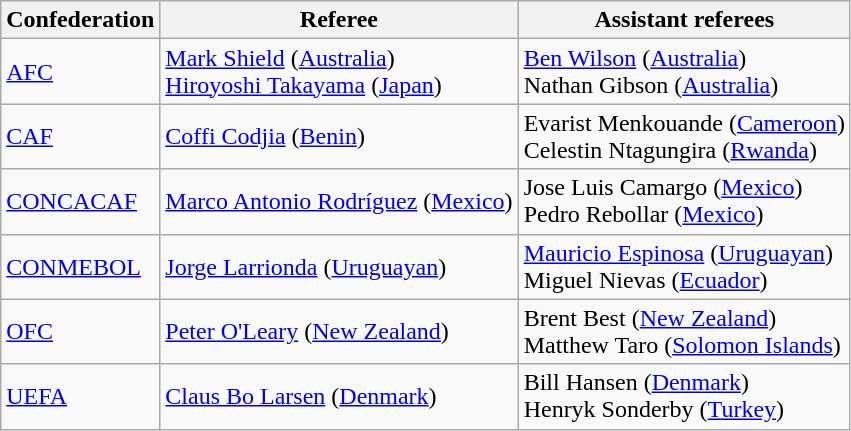<table class="wikitable">
<tr>
<th>Confederation</th>
<th>Referee</th>
<th>Assistant referees</th>
</tr>
<tr>
<td><a href='#'>AFC</a></td>
<td><a href='#'>Mark Shield</a> (<a href='#'>Australia</a>)<br><a href='#'>Hiroyoshi Takayama</a> (<a href='#'>Japan</a>)</td>
<td><a href='#'>Ben Wilson</a> (<a href='#'>Australia</a>)<br>Nathan Gibson (<a href='#'>Australia</a>)</td>
</tr>
<tr>
<td><a href='#'>CAF</a></td>
<td><a href='#'>Coffi Codjia</a> (<a href='#'>Benin</a>)</td>
<td>Evarist Menkouande (<a href='#'>Cameroon</a>)<br>Celestin Ntagungira (<a href='#'>Rwanda</a>)</td>
</tr>
<tr>
<td><a href='#'>CONCACAF</a></td>
<td><a href='#'>Marco Antonio Rodríguez</a> (<a href='#'>Mexico</a>)</td>
<td>Jose Luis Camargo (<a href='#'>Mexico</a>)<br>Pedro Rebollar (<a href='#'>Mexico</a>)</td>
</tr>
<tr>
<td><a href='#'>CONMEBOL</a></td>
<td><a href='#'>Jorge Larrionda</a> (<a href='#'>Uruguayan</a>)</td>
<td><a href='#'>Mauricio Espinosa</a> (<a href='#'>Uruguayan</a>)<br>Miguel Nievas (<a href='#'>Ecuador</a>)</td>
</tr>
<tr>
<td><a href='#'>OFC</a></td>
<td><a href='#'>Peter O'Leary</a> (<a href='#'>New Zealand</a>)</td>
<td>Brent Best (<a href='#'>New Zealand</a>)<br>Matthew Taro (<a href='#'>Solomon Islands</a>)</td>
</tr>
<tr>
<td><a href='#'>UEFA</a></td>
<td><a href='#'>Claus Bo Larsen</a> (<a href='#'>Denmark</a>)</td>
<td>Bill Hansen (<a href='#'>Denmark</a>)<br>Henryk Sonderby (<a href='#'>Turkey</a>)</td>
</tr>
</table>
